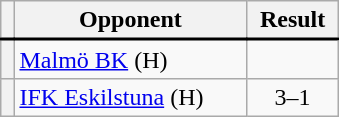<table class="wikitable plainrowheaders" style="text-align:center;margin-left:1em;float:right;clear:right;min-width:226px">
<tr>
<th scope="col"></th>
<th scope="col">Opponent</th>
<th scope="col">Result</th>
</tr>
<tr style="border-top:2px solid black">
<th scope="row" style="text-align:center"></th>
<td align="left"><a href='#'>Malmö BK</a> (H)</td>
<td></td>
</tr>
<tr>
<th scope="row" style="text-align:center"></th>
<td align="left"><a href='#'>IFK Eskilstuna</a> (H)</td>
<td>3–1</td>
</tr>
</table>
